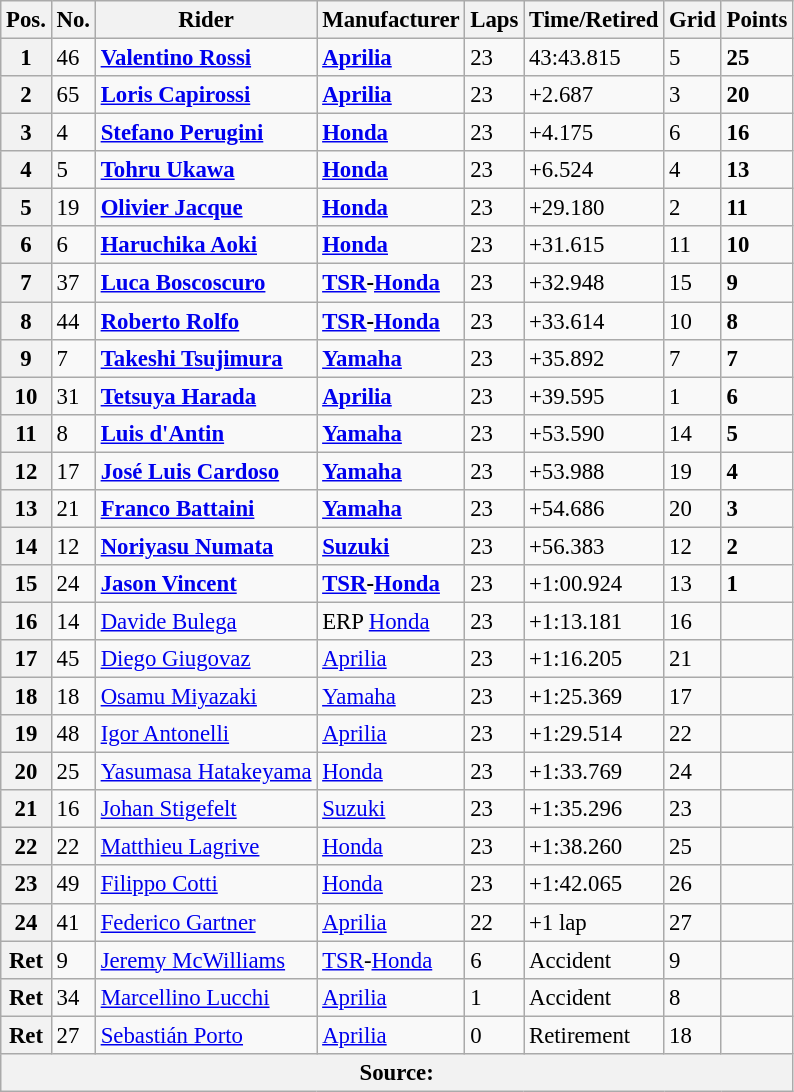<table class="wikitable" style="font-size: 95%;">
<tr>
<th>Pos.</th>
<th>No.</th>
<th>Rider</th>
<th>Manufacturer</th>
<th>Laps</th>
<th>Time/Retired</th>
<th>Grid</th>
<th>Points</th>
</tr>
<tr>
<th>1</th>
<td>46</td>
<td> <strong><a href='#'>Valentino Rossi</a></strong></td>
<td><strong><a href='#'>Aprilia</a></strong></td>
<td>23</td>
<td>43:43.815</td>
<td>5</td>
<td><strong>25</strong></td>
</tr>
<tr>
<th>2</th>
<td>65</td>
<td> <strong><a href='#'>Loris Capirossi</a></strong></td>
<td><strong><a href='#'>Aprilia</a></strong></td>
<td>23</td>
<td>+2.687</td>
<td>3</td>
<td><strong>20</strong></td>
</tr>
<tr>
<th>3</th>
<td>4</td>
<td> <strong><a href='#'>Stefano Perugini</a></strong></td>
<td><strong><a href='#'>Honda</a></strong></td>
<td>23</td>
<td>+4.175</td>
<td>6</td>
<td><strong>16</strong></td>
</tr>
<tr>
<th>4</th>
<td>5</td>
<td> <strong><a href='#'>Tohru Ukawa</a></strong></td>
<td><strong><a href='#'>Honda</a></strong></td>
<td>23</td>
<td>+6.524</td>
<td>4</td>
<td><strong>13</strong></td>
</tr>
<tr>
<th>5</th>
<td>19</td>
<td> <strong><a href='#'>Olivier Jacque</a></strong></td>
<td><strong><a href='#'>Honda</a></strong></td>
<td>23</td>
<td>+29.180</td>
<td>2</td>
<td><strong>11</strong></td>
</tr>
<tr>
<th>6</th>
<td>6</td>
<td> <strong><a href='#'>Haruchika Aoki</a></strong></td>
<td><strong><a href='#'>Honda</a></strong></td>
<td>23</td>
<td>+31.615</td>
<td>11</td>
<td><strong>10</strong></td>
</tr>
<tr>
<th>7</th>
<td>37</td>
<td> <strong><a href='#'>Luca Boscoscuro</a></strong></td>
<td><strong><a href='#'>TSR</a>-<a href='#'>Honda</a></strong></td>
<td>23</td>
<td>+32.948</td>
<td>15</td>
<td><strong>9</strong></td>
</tr>
<tr>
<th>8</th>
<td>44</td>
<td> <strong><a href='#'>Roberto Rolfo</a></strong></td>
<td><strong><a href='#'>TSR</a>-<a href='#'>Honda</a></strong></td>
<td>23</td>
<td>+33.614</td>
<td>10</td>
<td><strong>8</strong></td>
</tr>
<tr>
<th>9</th>
<td>7</td>
<td> <strong><a href='#'>Takeshi Tsujimura</a></strong></td>
<td><strong><a href='#'>Yamaha</a></strong></td>
<td>23</td>
<td>+35.892</td>
<td>7</td>
<td><strong>7</strong></td>
</tr>
<tr>
<th>10</th>
<td>31</td>
<td> <strong><a href='#'>Tetsuya Harada</a></strong></td>
<td><strong><a href='#'>Aprilia</a></strong></td>
<td>23</td>
<td>+39.595</td>
<td>1</td>
<td><strong>6</strong></td>
</tr>
<tr>
<th>11</th>
<td>8</td>
<td> <strong><a href='#'>Luis d'Antin</a></strong></td>
<td><strong><a href='#'>Yamaha</a></strong></td>
<td>23</td>
<td>+53.590</td>
<td>14</td>
<td><strong>5</strong></td>
</tr>
<tr>
<th>12</th>
<td>17</td>
<td> <strong><a href='#'>José Luis Cardoso</a></strong></td>
<td><strong><a href='#'>Yamaha</a></strong></td>
<td>23</td>
<td>+53.988</td>
<td>19</td>
<td><strong>4</strong></td>
</tr>
<tr>
<th>13</th>
<td>21</td>
<td> <strong><a href='#'>Franco Battaini</a></strong></td>
<td><strong><a href='#'>Yamaha</a></strong></td>
<td>23</td>
<td>+54.686</td>
<td>20</td>
<td><strong>3</strong></td>
</tr>
<tr>
<th>14</th>
<td>12</td>
<td> <strong><a href='#'>Noriyasu Numata</a></strong></td>
<td><strong><a href='#'>Suzuki</a></strong></td>
<td>23</td>
<td>+56.383</td>
<td>12</td>
<td><strong>2</strong></td>
</tr>
<tr>
<th>15</th>
<td>24</td>
<td> <strong><a href='#'>Jason Vincent</a></strong></td>
<td><strong><a href='#'>TSR</a>-<a href='#'>Honda</a></strong></td>
<td>23</td>
<td>+1:00.924</td>
<td>13</td>
<td><strong>1</strong></td>
</tr>
<tr>
<th>16</th>
<td>14</td>
<td> <a href='#'>Davide Bulega</a></td>
<td>ERP <a href='#'>Honda</a></td>
<td>23</td>
<td>+1:13.181</td>
<td>16</td>
<td></td>
</tr>
<tr>
<th>17</th>
<td>45</td>
<td> <a href='#'>Diego Giugovaz</a></td>
<td><a href='#'>Aprilia</a></td>
<td>23</td>
<td>+1:16.205</td>
<td>21</td>
<td></td>
</tr>
<tr>
<th>18</th>
<td>18</td>
<td> <a href='#'>Osamu Miyazaki</a></td>
<td><a href='#'>Yamaha</a></td>
<td>23</td>
<td>+1:25.369</td>
<td>17</td>
<td></td>
</tr>
<tr>
<th>19</th>
<td>48</td>
<td> <a href='#'>Igor Antonelli</a></td>
<td><a href='#'>Aprilia</a></td>
<td>23</td>
<td>+1:29.514</td>
<td>22</td>
<td></td>
</tr>
<tr>
<th>20</th>
<td>25</td>
<td> <a href='#'>Yasumasa Hatakeyama</a></td>
<td><a href='#'>Honda</a></td>
<td>23</td>
<td>+1:33.769</td>
<td>24</td>
<td></td>
</tr>
<tr>
<th>21</th>
<td>16</td>
<td> <a href='#'>Johan Stigefelt</a></td>
<td><a href='#'>Suzuki</a></td>
<td>23</td>
<td>+1:35.296</td>
<td>23</td>
<td></td>
</tr>
<tr>
<th>22</th>
<td>22</td>
<td> <a href='#'>Matthieu Lagrive</a></td>
<td><a href='#'>Honda</a></td>
<td>23</td>
<td>+1:38.260</td>
<td>25</td>
<td></td>
</tr>
<tr>
<th>23</th>
<td>49</td>
<td> <a href='#'>Filippo Cotti</a></td>
<td><a href='#'>Honda</a></td>
<td>23</td>
<td>+1:42.065</td>
<td>26</td>
<td></td>
</tr>
<tr>
<th>24</th>
<td>41</td>
<td> <a href='#'>Federico Gartner</a></td>
<td><a href='#'>Aprilia</a></td>
<td>22</td>
<td>+1 lap</td>
<td>27</td>
<td></td>
</tr>
<tr>
<th>Ret</th>
<td>9</td>
<td> <a href='#'>Jeremy McWilliams</a></td>
<td><a href='#'>TSR</a>-<a href='#'>Honda</a></td>
<td>6</td>
<td>Accident</td>
<td>9</td>
<td></td>
</tr>
<tr>
<th>Ret</th>
<td>34</td>
<td> <a href='#'>Marcellino Lucchi</a></td>
<td><a href='#'>Aprilia</a></td>
<td>1</td>
<td>Accident</td>
<td>8</td>
<td></td>
</tr>
<tr>
<th>Ret</th>
<td>27</td>
<td> <a href='#'>Sebastián Porto</a></td>
<td><a href='#'>Aprilia</a></td>
<td>0</td>
<td>Retirement</td>
<td>18</td>
<td></td>
</tr>
<tr>
<th colspan=8>Source: </th>
</tr>
</table>
